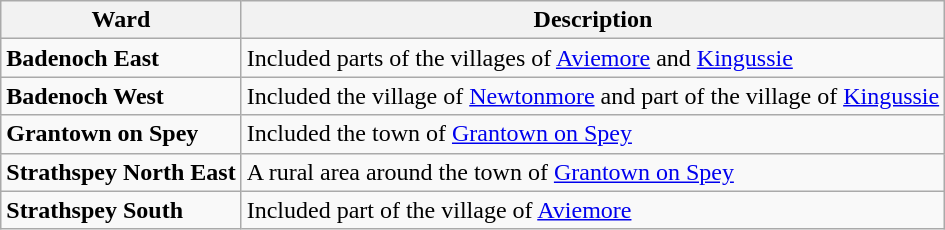<table class="wikitable">
<tr>
<th>Ward</th>
<th>Description</th>
</tr>
<tr>
<td><strong>Badenoch East</strong></td>
<td>Included parts of the villages of <a href='#'>Aviemore</a> and <a href='#'>Kingussie</a></td>
</tr>
<tr>
<td><strong>Badenoch West</strong></td>
<td>Included the village of <a href='#'>Newtonmore</a> and part of the village of <a href='#'>Kingussie</a></td>
</tr>
<tr>
<td><strong>Grantown on Spey</strong></td>
<td>Included the town of <a href='#'>Grantown on Spey</a></td>
</tr>
<tr>
<td><strong>Strathspey North East</strong></td>
<td>A rural area around the town of <a href='#'>Grantown on Spey</a></td>
</tr>
<tr>
<td><strong>Strathspey South</strong></td>
<td>Included part of the village of <a href='#'>Aviemore</a></td>
</tr>
</table>
